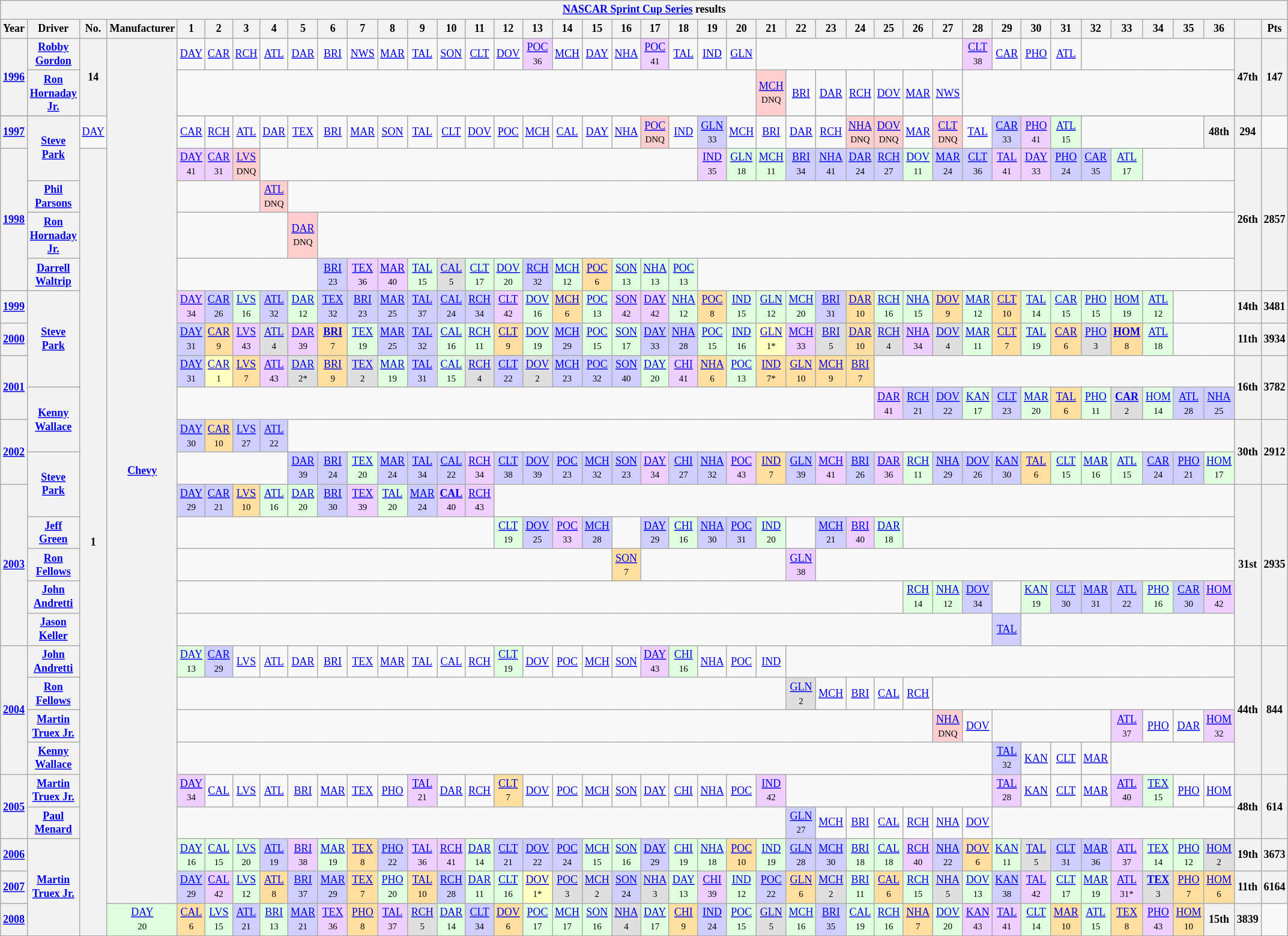<table class="wikitable" style="text-align:center; font-size:75%">
<tr>
<th colspan=45><a href='#'>NASCAR Sprint Cup Series</a> results</th>
</tr>
<tr>
<th>Year</th>
<th>Driver</th>
<th>No.</th>
<th>Manufacturer</th>
<th>1</th>
<th>2</th>
<th>3</th>
<th>4</th>
<th>5</th>
<th>6</th>
<th>7</th>
<th>8</th>
<th>9</th>
<th>10</th>
<th>11</th>
<th>12</th>
<th>13</th>
<th>14</th>
<th>15</th>
<th>16</th>
<th>17</th>
<th>18</th>
<th>19</th>
<th>20</th>
<th>21</th>
<th>22</th>
<th>23</th>
<th>24</th>
<th>25</th>
<th>26</th>
<th>27</th>
<th>28</th>
<th>29</th>
<th>30</th>
<th>31</th>
<th>32</th>
<th>33</th>
<th>34</th>
<th>35</th>
<th>36</th>
<th></th>
<th>Pts</th>
</tr>
<tr>
<th rowspan=2><a href='#'>1996</a></th>
<th><a href='#'>Robby Gordon</a></th>
<th rowspan=3>14</th>
<th rowspan=27><a href='#'>Chevy</a></th>
<td><a href='#'>DAY</a></td>
<td><a href='#'>CAR</a></td>
<td><a href='#'>RCH</a></td>
<td><a href='#'>ATL</a></td>
<td><a href='#'>DAR</a></td>
<td><a href='#'>BRI</a></td>
<td><a href='#'>NWS</a></td>
<td><a href='#'>MAR</a></td>
<td><a href='#'>TAL</a></td>
<td><a href='#'>SON</a></td>
<td><a href='#'>CLT</a></td>
<td><a href='#'>DOV</a></td>
<td style="background:#EFCFFF;"><a href='#'>POC</a><br><small>36</small></td>
<td><a href='#'>MCH</a></td>
<td><a href='#'>DAY</a></td>
<td><a href='#'>NHA</a></td>
<td style="background:#EFCFFF;"><a href='#'>POC</a><br><small>41</small></td>
<td><a href='#'>TAL</a></td>
<td><a href='#'>IND</a></td>
<td><a href='#'>GLN</a></td>
<td colspan=7></td>
<td style="background:#EFCFFF;"><a href='#'>CLT</a><br><small>38</small></td>
<td><a href='#'>CAR</a></td>
<td><a href='#'>PHO</a></td>
<td><a href='#'>ATL</a></td>
<td colspan=5></td>
<th rowspan=2>47th</th>
<th rowspan=2>147</th>
</tr>
<tr>
<th><a href='#'>Ron Hornaday Jr.</a></th>
<td colspan=20></td>
<td style="background:#FFCFCF;"><a href='#'>MCH</a><br><small>DNQ</small></td>
<td><a href='#'>BRI</a></td>
<td><a href='#'>DAR</a></td>
<td><a href='#'>RCH</a></td>
<td><a href='#'>DOV</a></td>
<td><a href='#'>MAR</a></td>
<td><a href='#'>NWS</a></td>
<td colspan=9></td>
</tr>
<tr>
</tr>
<tr>
<th><a href='#'>1997</a></th>
<th rowspan=2><a href='#'>Steve Park</a></th>
<td><a href='#'>DAY</a></td>
<td><a href='#'>CAR</a></td>
<td><a href='#'>RCH</a></td>
<td><a href='#'>ATL</a></td>
<td><a href='#'>DAR</a></td>
<td><a href='#'>TEX</a></td>
<td><a href='#'>BRI</a></td>
<td><a href='#'>MAR</a></td>
<td><a href='#'>SON</a></td>
<td><a href='#'>TAL</a></td>
<td><a href='#'>CLT</a></td>
<td><a href='#'>DOV</a></td>
<td><a href='#'>POC</a></td>
<td><a href='#'>MCH</a></td>
<td><a href='#'>CAL</a></td>
<td><a href='#'>DAY</a></td>
<td><a href='#'>NHA</a></td>
<td style="background:#FFCFCF;"><a href='#'>POC</a><br><small>DNQ</small></td>
<td><a href='#'>IND</a></td>
<td style="background:#CFCFFF;"><a href='#'>GLN</a><br><small>33</small></td>
<td><a href='#'>MCH</a></td>
<td><a href='#'>BRI</a></td>
<td><a href='#'>DAR</a></td>
<td><a href='#'>RCH</a></td>
<td style="background:#FFCFCF;"><a href='#'>NHA</a><br><small>DNQ</small></td>
<td style="background:#FFCFCF;"><a href='#'>DOV</a><br><small>DNQ</small></td>
<td><a href='#'>MAR</a></td>
<td style="background:#FFCFCF;"><a href='#'>CLT</a><br><small>DNQ</small></td>
<td><a href='#'>TAL</a></td>
<td style="background:#CFCFFF;"><a href='#'>CAR</a><br><small>33</small></td>
<td style="background:#EFCFFF;"><a href='#'>PHO</a><br><small>41</small></td>
<td style="background:#DFFFDF;"><a href='#'>ATL</a><br><small>15</small></td>
<td colspan=4></td>
<th>48th</th>
<th>294</th>
</tr>
<tr>
<th rowspan=4><a href='#'>1998</a></th>
<th rowspan=24>1</th>
<td style="background:#EFCFFF;"><a href='#'>DAY</a><br><small>41</small></td>
<td style="background:#EFCFFF;"><a href='#'>CAR</a><br><small>31</small></td>
<td style="background:#FFCFCF;"><a href='#'>LVS</a><br><small>DNQ</small></td>
<td colspan=15></td>
<td style="background:#EFCFFF;"><a href='#'>IND</a><br><small>35</small></td>
<td style="background:#DFFFDF;"><a href='#'>GLN</a><br><small>18</small></td>
<td style="background:#DFFFDF;"><a href='#'>MCH</a><br><small>11</small></td>
<td style="background:#CFCFFF;"><a href='#'>BRI</a><br><small>34</small></td>
<td style="background:#CFCFFF;"><a href='#'>NHA</a><br><small>41</small></td>
<td style="background:#CFCFFF;"><a href='#'>DAR</a><br><small>24</small></td>
<td style="background:#CFCFFF;"><a href='#'>RCH</a><br><small>27</small></td>
<td style="background:#DFFFDF;"><a href='#'>DOV</a><br><small>11</small></td>
<td style="background:#CFCFFF;"><a href='#'>MAR</a><br><small>24</small></td>
<td style="background:#CFCFFF;"><a href='#'>CLT</a><br><small>36</small></td>
<td style="background:#EFCFFF;"><a href='#'>TAL</a><br><small>41</small></td>
<td style="background:#EFCFFF;"><a href='#'>DAY</a><br><small>33</small></td>
<td style="background:#CFCFFF;"><a href='#'>PHO</a><br><small>24</small></td>
<td style="background:#CFCFFF;"><a href='#'>CAR</a><br><small>35</small></td>
<td style="background:#DFFFDF;"><a href='#'>ATL</a><br><small>17</small></td>
<td colspan=3></td>
<th rowspan=4>26th</th>
<th rowspan=4>2857</th>
</tr>
<tr>
<th><a href='#'>Phil Parsons</a></th>
<td colspan=3></td>
<td style="background:#FFCFCF;"><a href='#'>ATL</a><br><small>DNQ</small></td>
<td colspan=32></td>
</tr>
<tr>
<th><a href='#'>Ron Hornaday Jr.</a></th>
<td colspan=4></td>
<td style="background:#FFCFCF;"><a href='#'>DAR</a><br><small>DNQ</small></td>
<td colspan=31></td>
</tr>
<tr>
<th><a href='#'>Darrell Waltrip</a></th>
<td colspan=5></td>
<td style="background:#CFCFFF;"><a href='#'>BRI</a><br><small>23</small></td>
<td style="background:#EFCFFF;"><a href='#'>TEX</a><br><small>36</small></td>
<td style="background:#EFCFFF;"><a href='#'>MAR</a><br><small>40</small></td>
<td style="background:#DFFFDF;"><a href='#'>TAL</a><br><small>15</small></td>
<td style="background:#DFDFDF;"><a href='#'>CAL</a><br><small>5</small></td>
<td style="background:#DFFFDF;"><a href='#'>CLT</a><br><small>17</small></td>
<td style="background:#DFFFDF;"><a href='#'>DOV</a><br><small>20</small></td>
<td style="background:#CFCFFF;"><a href='#'>RCH</a><br><small>32</small></td>
<td style="background:#DFFFDF;"><a href='#'>MCH</a><br><small>12</small></td>
<td style="background:#FFDF9F;"><a href='#'>POC</a><br><small>6</small></td>
<td style="background:#DFFFDF;"><a href='#'>SON</a><br><small>13</small></td>
<td style="background:#DFFFDF;"><a href='#'>NHA</a><br><small>13</small></td>
<td style="background:#DFFFDF;"><a href='#'>POC</a><br><small>13</small></td>
<td colspan=18></td>
</tr>
<tr>
<th><a href='#'>1999</a></th>
<th rowspan=3><a href='#'>Steve Park</a></th>
<td style="background:#EFCFFF;"><a href='#'>DAY</a><br><small>34</small></td>
<td style="background:#CFCFFF;"><a href='#'>CAR</a><br><small>26</small></td>
<td style="background:#DFFFDF;"><a href='#'>LVS</a><br><small>16</small></td>
<td style="background:#CFCFFF;"><a href='#'>ATL</a><br><small>32</small></td>
<td style="background:#DFFFDF;"><a href='#'>DAR</a><br><small>12</small></td>
<td style="background:#CFCFFF;"><a href='#'>TEX</a><br><small>32</small></td>
<td style="background:#CFCFFF;"><a href='#'>BRI</a><br><small>23</small></td>
<td style="background:#CFCFFF;"><a href='#'>MAR</a><br><small>25</small></td>
<td style="background:#CFCFFF;"><a href='#'>TAL</a><br><small>37</small></td>
<td style="background:#CFCFFF;"><a href='#'>CAL</a><br><small>24</small></td>
<td style="background:#CFCFFF;"><a href='#'>RCH</a><br><small>34</small></td>
<td style="background:#EFCFFF;"><a href='#'>CLT</a><br><small>42</small></td>
<td style="background:#DFFFDF;"><a href='#'>DOV</a><br><small>16</small></td>
<td style="background:#FFDF9F;"><a href='#'>MCH</a><br><small>6</small></td>
<td style="background:#DFFFDF;"><a href='#'>POC</a><br><small>13</small></td>
<td style="background:#EFCFFF;"><a href='#'>SON</a><br><small>42</small></td>
<td style="background:#EFCFFF;"><a href='#'>DAY</a><br><small>42</small></td>
<td style="background:#DFFFDF;"><a href='#'>NHA</a><br><small>12</small></td>
<td style="background:#FFDF9F;"><a href='#'>POC</a><br><small>8</small></td>
<td style="background:#DFFFDF;"><a href='#'>IND</a><br><small>15</small></td>
<td style="background:#DFFFDF;"><a href='#'>GLN</a><br><small>12</small></td>
<td style="background:#DFFFDF;"><a href='#'>MCH</a><br><small>20</small></td>
<td style="background:#CFCFFF;"><a href='#'>BRI</a><br><small>31</small></td>
<td style="background:#FFDF9F;"><a href='#'>DAR</a><br><small>10</small></td>
<td style="background:#DFFFDF;"><a href='#'>RCH</a><br><small>16</small></td>
<td style="background:#DFFFDF;"><a href='#'>NHA</a><br><small>15</small></td>
<td style="background:#FFDF9F;"><a href='#'>DOV</a><br><small>9</small></td>
<td style="background:#DFFFDF;"><a href='#'>MAR</a><br><small>12</small></td>
<td style="background:#FFDF9F;"><a href='#'>CLT</a><br><small>10</small></td>
<td style="background:#DFFFDF;"><a href='#'>TAL</a><br><small>14</small></td>
<td style="background:#DFFFDF;"><a href='#'>CAR</a><br><small>15</small></td>
<td style="background:#DFFFDF;"><a href='#'>PHO</a><br><small>15</small></td>
<td style="background:#DFFFDF;"><a href='#'>HOM</a><br><small>19</small></td>
<td style="background:#DFFFDF;"><a href='#'>ATL</a><br><small>12</small></td>
<td colspan=2></td>
<th>14th</th>
<th>3481</th>
</tr>
<tr>
<th><a href='#'>2000</a></th>
<td style="background:#CFCFFF;"><a href='#'>DAY</a><br><small>31</small></td>
<td style="background:#FFDF9F;"><a href='#'>CAR</a><br><small>9</small></td>
<td style="background:#EFCFFF;"><a href='#'>LVS</a><br><small>43</small></td>
<td style="background:#DFDFDF;"><a href='#'>ATL</a><br><small>4</small></td>
<td style="background:#EFCFFF;"><a href='#'>DAR</a><br><small>39</small></td>
<td style="background:#FFDF9F;"><strong><a href='#'>BRI</a></strong><br><small>7</small></td>
<td style="background:#DFFFDF;"><a href='#'>TEX</a><br><small>19</small></td>
<td style="background:#CFCFFF;"><a href='#'>MAR</a><br><small>25</small></td>
<td style="background:#CFCFFF;"><a href='#'>TAL</a><br><small>32</small></td>
<td style="background:#DFFFDF;"><a href='#'>CAL</a><br><small>16</small></td>
<td style="background:#DFFFDF;"><a href='#'>RCH</a><br><small>11</small></td>
<td style="background:#FFDF9F;"><a href='#'>CLT</a><br><small>9</small></td>
<td style="background:#DFFFDF;"><a href='#'>DOV</a><br><small>19</small></td>
<td style="background:#CFCFFF;"><a href='#'>MCH</a><br><small>29</small></td>
<td style="background:#DFFFDF;"><a href='#'>POC</a><br><small>15</small></td>
<td style="background:#DFFFDF;"><a href='#'>SON</a><br><small>17</small></td>
<td style="background:#CFCFFF;"><a href='#'>DAY</a><br><small>33</small></td>
<td style="background:#CFCFFF;"><a href='#'>NHA</a><br><small>28</small></td>
<td style="background:#DFFFDF;"><a href='#'>POC</a><br><small>15</small></td>
<td style="background:#DFFFDF;"><a href='#'>IND</a><br><small>16</small></td>
<td style="background:#FFFFBF;"><a href='#'>GLN</a><br><small>1*</small></td>
<td style="background:#EFCFFF;"><a href='#'>MCH</a><br><small>33</small></td>
<td style="background:#DFDFDF;"><a href='#'>BRI</a><br><small>5</small></td>
<td style="background:#FFDF9F;"><a href='#'>DAR</a><br><small>10</small></td>
<td style="background:#DFDFDF;"><a href='#'>RCH</a><br><small>4</small></td>
<td style="background:#EFCFFF;"><a href='#'>NHA</a><br><small>34</small></td>
<td style="background:#DFDFDF;"><a href='#'>DOV</a><br><small>4</small></td>
<td style="background:#DFFFDF;"><a href='#'>MAR</a><br><small>11</small></td>
<td style="background:#FFDF9F;"><a href='#'>CLT</a><br><small>7</small></td>
<td style="background:#DFFFDF;"><a href='#'>TAL</a><br><small>19</small></td>
<td style="background:#FFDF9F;"><a href='#'>CAR</a><br><small>6</small></td>
<td style="background:#DFDFDF;"><a href='#'>PHO</a><br><small>3</small></td>
<td style="background:#FFDF9F;"><strong><a href='#'>HOM</a></strong><br><small>8</small></td>
<td style="background:#DFFFDF;"><a href='#'>ATL</a><br><small>18</small></td>
<td colspan=2></td>
<th>11th</th>
<th>3934</th>
</tr>
<tr>
<th rowspan=2><a href='#'>2001</a></th>
<td style="background:#CFCFFF;"><a href='#'>DAY</a><br><small>31</small></td>
<td style="background:#FFFFBF;"><a href='#'>CAR</a><br><small>1</small></td>
<td style="background:#FFDF9F;"><a href='#'>LVS</a><br><small>7</small></td>
<td style="background:#EFCFFF;"><a href='#'>ATL</a><br><small>43</small></td>
<td style="background:#DFDFDF;"><a href='#'>DAR</a><br><small>2*</small></td>
<td style="background:#FFDF9F;"><a href='#'>BRI</a><br><small>9</small></td>
<td style="background:#DFDFDF;"><a href='#'>TEX</a><br><small>2</small></td>
<td style="background:#DFFFDF;"><a href='#'>MAR</a><br><small>19</small></td>
<td style="background:#CFCFFF;"><a href='#'>TAL</a><br><small>31</small></td>
<td style="background:#DFFFDF;"><a href='#'>CAL</a><br><small>15</small></td>
<td style="background:#DFDFDF;"><a href='#'>RCH</a><br><small>4</small></td>
<td style="background:#CFCFFF;"><a href='#'>CLT</a><br><small>22</small></td>
<td style="background:#DFDFDF;"><a href='#'>DOV</a><br><small>2</small></td>
<td style="background:#CFCFFF;"><a href='#'>MCH</a><br><small>23</small></td>
<td style="background:#CFCFFF;"><a href='#'>POC</a><br><small>32</small></td>
<td style="background:#CFCFFF;"><a href='#'>SON</a><br><small>40</small></td>
<td style="background:#DFFFDF;"><a href='#'>DAY</a><br><small>20</small></td>
<td style="background:#EFCFFF;"><a href='#'>CHI</a><br><small>41</small></td>
<td style="background:#FFDF9F;"><a href='#'>NHA</a><br><small>6</small></td>
<td style="background:#DFFFDF;"><a href='#'>POC</a><br><small>13</small></td>
<td style="background:#FFDF9F;"><a href='#'>IND</a><br><small>7*</small></td>
<td style="background:#FFDF9F;"><a href='#'>GLN</a><br><small>10</small></td>
<td style="background:#FFDF9F;"><a href='#'>MCH</a><br><small>9</small></td>
<td style="background:#FFDF9F;"><a href='#'>BRI</a><br><small>7</small></td>
<td colspan=12></td>
<th rowspan=2>16th</th>
<th rowspan=2>3782</th>
</tr>
<tr>
<th rowspan=2><a href='#'>Kenny Wallace</a></th>
<td colspan=24></td>
<td style="background:#EFCFFF;"><a href='#'>DAR</a><br><small>41</small></td>
<td style="background:#CFCFFF;"><a href='#'>RCH</a><br><small>21</small></td>
<td style="background:#CFCFFF;"><a href='#'>DOV</a><br><small>22</small></td>
<td style="background:#DFFFDF;"><a href='#'>KAN</a><br><small>17</small></td>
<td style="background:#CFCFFF;"><a href='#'>CLT</a><br><small>23</small></td>
<td style="background:#DFFFDF;"><a href='#'>MAR</a><br><small>20</small></td>
<td style="background:#FFDF9F;"><a href='#'>TAL</a><br><small>6</small></td>
<td style="background:#DFFFDF;"><a href='#'>PHO</a><br><small>11</small></td>
<td style="background:#DFDFDF;"><strong><a href='#'>CAR</a></strong><br><small>2</small></td>
<td style="background:#DFFFDF;"><a href='#'>HOM</a><br><small>14</small></td>
<td style="background:#CFCFFF;"><a href='#'>ATL</a><br><small>28</small></td>
<td style="background:#CFCFFF;"><a href='#'>NHA</a><br><small>25</small></td>
</tr>
<tr>
<th rowspan=2><a href='#'>2002</a></th>
<td style="background:#CFCFFF;"><a href='#'>DAY</a><br><small>30</small></td>
<td style="background:#FFDF9F;"><a href='#'>CAR</a><br><small>10</small></td>
<td style="background:#CFCFFF;"><a href='#'>LVS</a><br><small>27</small></td>
<td style="background:#CFCFFF;"><a href='#'>ATL</a><br><small>22</small></td>
<td colspan=32></td>
<th rowspan=2>30th</th>
<th rowspan=2>2912</th>
</tr>
<tr>
<th rowspan=2><a href='#'>Steve Park</a></th>
<td colspan=4></td>
<td style="background:#CFCFFF;"><a href='#'>DAR</a><br><small>39</small></td>
<td style="background:#CFCFFF;"><a href='#'>BRI</a><br><small>24</small></td>
<td style="background:#DFFFDF;"><a href='#'>TEX</a><br><small>20</small></td>
<td style="background:#CFCFFF;"><a href='#'>MAR</a><br><small>24</small></td>
<td style="background:#CFCFFF;"><a href='#'>TAL</a><br><small>34</small></td>
<td style="background:#CFCFFF;"><a href='#'>CAL</a><br><small>22</small></td>
<td style="background:#EFCFFF;"><a href='#'>RCH</a><br><small>34</small></td>
<td style="background:#CFCFFF;"><a href='#'>CLT</a><br><small>38</small></td>
<td style="background:#CFCFFF;"><a href='#'>DOV</a><br><small>39</small></td>
<td style="background:#CFCFFF;"><a href='#'>POC</a><br><small>23</small></td>
<td style="background:#CFCFFF;"><a href='#'>MCH</a><br><small>32</small></td>
<td style="background:#CFCFFF;"><a href='#'>SON</a><br><small>23</small></td>
<td style="background:#EFCFFF;"><a href='#'>DAY</a><br><small>34</small></td>
<td style="background:#CFCFFF;"><a href='#'>CHI</a><br><small>27</small></td>
<td style="background:#CFCFFF;"><a href='#'>NHA</a><br><small>32</small></td>
<td style="background:#EFCFFF;"><a href='#'>POC</a><br><small>43</small></td>
<td style="background:#FFDF9F;"><a href='#'>IND</a><br><small>7</small></td>
<td style="background:#CFCFFF;"><a href='#'>GLN</a><br><small>39</small></td>
<td style="background:#EFCFFF;"><a href='#'>MCH</a><br><small>41</small></td>
<td style="background:#CFCFFF;"><a href='#'>BRI</a><br><small>26</small></td>
<td style="background:#EFCFFF;"><a href='#'>DAR</a><br><small>36</small></td>
<td style="background:#DFFFDF;"><a href='#'>RCH</a><br><small>11</small></td>
<td style="background:#CFCFFF;"><a href='#'>NHA</a><br><small>29</small></td>
<td style="background:#CFCFFF;"><a href='#'>DOV</a><br><small>26</small></td>
<td style="background:#CFCFFF;"><a href='#'>KAN</a><br><small>30</small></td>
<td style="background:#FFDF9F;"><a href='#'>TAL</a><br><small>6</small></td>
<td style="background:#DFFFDF;"><a href='#'>CLT</a><br><small>15</small></td>
<td style="background:#DFFFDF;"><a href='#'>MAR</a><br><small>16</small></td>
<td style="background:#DFFFDF;"><a href='#'>ATL</a><br><small>15</small></td>
<td style="background:#CFCFFF;"><a href='#'>CAR</a><br><small>24</small></td>
<td style="background:#CFCFFF;"><a href='#'>PHO</a><br><small>21</small></td>
<td style="background:#DFFFDF;"><a href='#'>HOM</a><br><small>17</small></td>
</tr>
<tr>
<th rowspan=5><a href='#'>2003</a></th>
<td style="background:#CFCFFF;"><a href='#'>DAY</a><br><small>29</small></td>
<td style="background:#CFCFFF;"><a href='#'>CAR</a><br><small>21</small></td>
<td style="background:#FFDF9F;"><a href='#'>LVS</a><br><small>10</small></td>
<td style="background:#DFFFDF;"><a href='#'>ATL</a><br><small>16</small></td>
<td style="background:#DFFFDF;"><a href='#'>DAR</a><br><small>20</small></td>
<td style="background:#CFCFFF;"><a href='#'>BRI</a><br><small>30</small></td>
<td style="background:#EFCFFF;"><a href='#'>TEX</a><br><small>39</small></td>
<td style="background:#DFFFDF;"><a href='#'>TAL</a><br><small>20</small></td>
<td style="background:#CFCFFF;"><a href='#'>MAR</a><br><small>24</small></td>
<td style="background:#EFCFFF;"><strong><a href='#'>CAL</a></strong><br><small>40</small></td>
<td style="background:#EFCFFF;"><a href='#'>RCH</a><br><small>43</small></td>
<td colspan=25></td>
<th rowspan=5>31st</th>
<th rowspan=5>2935</th>
</tr>
<tr>
<th><a href='#'>Jeff Green</a></th>
<td colspan=11></td>
<td style="background:#DFFFDF;"><a href='#'>CLT</a><br><small>19</small></td>
<td style="background:#CFCFFF;"><a href='#'>DOV</a><br><small>25</small></td>
<td style="background:#EFCFFF;"><a href='#'>POC</a><br><small>33</small></td>
<td style="background:#CFCFFF;"><a href='#'>MCH</a><br><small>28</small></td>
<td></td>
<td style="background:#CFCFFF;"><a href='#'>DAY</a><br><small>29</small></td>
<td style="background:#DFFFDF;"><a href='#'>CHI</a><br><small>16</small></td>
<td style="background:#CFCFFF;"><a href='#'>NHA</a><br><small>30</small></td>
<td style="background:#CFCFFF;"><a href='#'>POC</a><br><small>31</small></td>
<td style="background:#DFFFDF;"><a href='#'>IND</a><br><small>20</small></td>
<td></td>
<td style="background:#CFCFFF;"><a href='#'>MCH</a><br><small>21</small></td>
<td style="background:#EFCFFF;"><a href='#'>BRI</a><br><small>40</small></td>
<td style="background:#DFFFDF;"><a href='#'>DAR</a><br><small>18</small></td>
<td colspan=11></td>
</tr>
<tr>
<th><a href='#'>Ron Fellows</a></th>
<td colspan=15></td>
<td style="background:#FFDF9F;"><a href='#'>SON</a><br><small>7</small></td>
<td colspan=5></td>
<td style="background:#EFCFFF;"><a href='#'>GLN</a><br><small>38</small></td>
<td colspan=14></td>
</tr>
<tr>
<th><a href='#'>John Andretti</a></th>
<td colspan=25></td>
<td style="background:#DFFFDF;"><a href='#'>RCH</a><br><small>14</small></td>
<td style="background:#DFFFDF;"><a href='#'>NHA</a><br><small>12</small></td>
<td style="background:#CFCFFF;"><a href='#'>DOV</a><br><small>34</small></td>
<td></td>
<td style="background:#DFFFDF;"><a href='#'>KAN</a><br><small>19</small></td>
<td style="background:#CFCFFF;"><a href='#'>CLT</a><br><small>30</small></td>
<td style="background:#CFCFFF;"><a href='#'>MAR</a><br><small>31</small></td>
<td style="background:#CFCFFF;"><a href='#'>ATL</a><br><small>22</small></td>
<td style="background:#DFFFDF;"><a href='#'>PHO</a><br><small>16</small></td>
<td style="background:#CFCFFF;"><a href='#'>CAR</a><br><small>30</small></td>
<td style="background:#EFCFFF;"><a href='#'>HOM</a><br><small>42</small></td>
</tr>
<tr>
<th><a href='#'>Jason Keller</a></th>
<td colspan=28></td>
<td style="background:#CFCFFF;"><a href='#'>TAL</a><br></td>
<td colspan=7></td>
</tr>
<tr>
<th rowspan=4><a href='#'>2004</a></th>
<th><a href='#'>John Andretti</a></th>
<td style="background:#DFFFDF;"><a href='#'>DAY</a><br><small>13</small></td>
<td style="background:#CFCFFF;"><a href='#'>CAR</a><br><small>29</small></td>
<td><a href='#'>LVS</a></td>
<td><a href='#'>ATL</a></td>
<td><a href='#'>DAR</a></td>
<td><a href='#'>BRI</a></td>
<td><a href='#'>TEX</a></td>
<td><a href='#'>MAR</a></td>
<td><a href='#'>TAL</a></td>
<td><a href='#'>CAL</a></td>
<td><a href='#'>RCH</a></td>
<td style="background:#DFFFDF;"><a href='#'>CLT</a><br><small>19</small></td>
<td><a href='#'>DOV</a></td>
<td><a href='#'>POC</a></td>
<td><a href='#'>MCH</a></td>
<td><a href='#'>SON</a></td>
<td style="background:#EFCFFF;"><a href='#'>DAY</a><br><small>43</small></td>
<td style="background:#DFFFDF;"><a href='#'>CHI</a><br><small>16</small></td>
<td><a href='#'>NHA</a></td>
<td><a href='#'>POC</a></td>
<td><a href='#'>IND</a></td>
<td colspan=15></td>
<th rowspan=4>44th</th>
<th rowspan=4>844</th>
</tr>
<tr>
<th><a href='#'>Ron Fellows</a></th>
<td colspan=21></td>
<td style="background:#DFDFDF;"><a href='#'>GLN</a><br><small>2</small></td>
<td><a href='#'>MCH</a></td>
<td><a href='#'>BRI</a></td>
<td><a href='#'>CAL</a></td>
<td><a href='#'>RCH</a></td>
<td colspan=10></td>
</tr>
<tr>
<th><a href='#'>Martin Truex Jr.</a></th>
<td colspan=26></td>
<td style="background:#FFCFCF;"><a href='#'>NHA</a><br><small>DNQ</small></td>
<td><a href='#'>DOV</a></td>
<td colspan=4></td>
<td style="background:#EFCFFF;"><a href='#'>ATL</a><br><small>37</small></td>
<td><a href='#'>PHO</a></td>
<td><a href='#'>DAR</a></td>
<td style="background:#EFCFFF;"><a href='#'>HOM</a><br><small>32</small></td>
</tr>
<tr>
<th><a href='#'>Kenny Wallace</a></th>
<td colspan=28></td>
<td style="background:#CFCFFF;"><a href='#'>TAL</a><br><small>32</small></td>
<td><a href='#'>KAN</a></td>
<td><a href='#'>CLT</a></td>
<td><a href='#'>MAR</a></td>
<td colspan=4></td>
</tr>
<tr>
<th rowspan=2><a href='#'>2005</a></th>
<th><a href='#'>Martin Truex Jr.</a></th>
<td style="background:#EFCFFF;"><a href='#'>DAY</a><br><small>34</small></td>
<td><a href='#'>CAL</a></td>
<td><a href='#'>LVS</a></td>
<td><a href='#'>ATL</a></td>
<td><a href='#'>BRI</a></td>
<td><a href='#'>MAR</a></td>
<td><a href='#'>TEX</a></td>
<td><a href='#'>PHO</a></td>
<td style="background:#EFCFFF;"><a href='#'>TAL</a><br><small>21</small></td>
<td><a href='#'>DAR</a></td>
<td><a href='#'>RCH</a></td>
<td style="background:#FFDF9F;"><a href='#'>CLT</a><br><small>7</small></td>
<td><a href='#'>DOV</a></td>
<td><a href='#'>POC</a></td>
<td><a href='#'>MCH</a></td>
<td><a href='#'>SON</a></td>
<td><a href='#'>DAY</a></td>
<td><a href='#'>CHI</a></td>
<td><a href='#'>NHA</a></td>
<td><a href='#'>POC</a></td>
<td style="background:#EFCFFF;"><a href='#'>IND</a><br><small>42</small></td>
<td colspan=7></td>
<td style="background:#EFCFFF;"><a href='#'>TAL</a><br><small>28</small></td>
<td><a href='#'>KAN</a></td>
<td><a href='#'>CLT</a></td>
<td><a href='#'>MAR</a></td>
<td style="background:#EFCFFF;"><a href='#'>ATL</a><br><small>40</small></td>
<td style="background:#DFFFDF;"><a href='#'>TEX</a><br><small>15</small></td>
<td><a href='#'>PHO</a></td>
<td><a href='#'>HOM</a></td>
<th rowspan=2>48th</th>
<th rowspan=2>614</th>
</tr>
<tr>
<th><a href='#'>Paul Menard</a></th>
<td colspan=21></td>
<td style="background:#CFCFFF;"><a href='#'>GLN</a><br><small>27</small></td>
<td><a href='#'>MCH</a></td>
<td><a href='#'>BRI</a></td>
<td><a href='#'>CAL</a></td>
<td><a href='#'>RCH</a></td>
<td><a href='#'>NHA</a></td>
<td><a href='#'>DOV</a></td>
<td colspan=8></td>
</tr>
<tr>
<th><a href='#'>2006</a></th>
<th rowspan=3><a href='#'>Martin Truex Jr.</a></th>
<td style="background:#DFFFDF;"><a href='#'>DAY</a><br><small>16</small></td>
<td style="background:#DFFFDF;"><a href='#'>CAL</a><br><small>15</small></td>
<td style="background:#DFFFDF;"><a href='#'>LVS</a><br><small>20</small></td>
<td style="background:#CFCFFF;"><a href='#'>ATL</a><br><small>19</small></td>
<td style="background:#EFCFFF;"><a href='#'>BRI</a><br><small>38</small></td>
<td style="background:#DFFFDF;"><a href='#'>MAR</a><br><small>19</small></td>
<td style="background:#FFDF9F;"><a href='#'>TEX</a><br><small>8</small></td>
<td style="background:#CFCFFF;"><a href='#'>PHO</a><br><small>22</small></td>
<td style="background:#EFCFFF;"><a href='#'>TAL</a><br><small>36</small></td>
<td style="background:#EFCFFF;"><a href='#'>RCH</a><br><small>41</small></td>
<td style="background:#DFFFDF;"><a href='#'>DAR</a><br><small>14</small></td>
<td style="background:#CFCFFF;"><a href='#'>CLT</a><br><small>21</small></td>
<td style="background:#CFCFFF;"><a href='#'>DOV</a><br><small>22</small></td>
<td style="background:#CFCFFF;"><a href='#'>POC</a><br><small>24</small></td>
<td style="background:#DFFFDF;"><a href='#'>MCH</a><br><small>15</small></td>
<td style="background:#DFFFDF;"><a href='#'>SON</a><br><small>16</small></td>
<td style="background:#CFCFFF;"><a href='#'>DAY</a><br><small>29</small></td>
<td style="background:#DFFFDF;"><a href='#'>CHI</a><br><small>19</small></td>
<td style="background:#DFFFDF;"><a href='#'>NHA</a><br><small>18</small></td>
<td style="background:#FFDF9F;"><a href='#'>POC</a><br><small>10</small></td>
<td style="background:#DFFFDF;"><a href='#'>IND</a><br><small>19</small></td>
<td style="background:#CFCFFF;"><a href='#'>GLN</a><br><small>28</small></td>
<td style="background:#CFCFFF;"><a href='#'>MCH</a><br><small>30</small></td>
<td style="background:#DFFFDF;"><a href='#'>BRI</a><br><small>18</small></td>
<td style="background:#DFFFDF;"><a href='#'>CAL</a><br><small>18</small></td>
<td style="background:#EFCFFF;"><a href='#'>RCH</a><br><small>40</small></td>
<td style="background:#CFCFFF;"><a href='#'>NHA</a><br><small>22</small></td>
<td style="background:#FFDF9F;"><a href='#'>DOV</a><br><small>6</small></td>
<td style="background:#DFFFDF;"><a href='#'>KAN</a><br><small>11</small></td>
<td style="background:#DFDFDF;"><a href='#'>TAL</a><br><small>5</small></td>
<td style="background:#CFCFFF;"><a href='#'>CLT</a><br><small>31</small></td>
<td style="background:#CFCFFF;"><a href='#'>MAR</a><br><small>36</small></td>
<td style="background:#EFCFFF;"><a href='#'>ATL</a><br><small>37</small></td>
<td style="background:#DFFFDF;"><a href='#'>TEX</a><br><small>14</small></td>
<td style="background:#DFFFDF;"><a href='#'>PHO</a><br><small>12</small></td>
<td style="background:#DFDFDF;"><a href='#'>HOM</a><br><small>2</small></td>
<th>19th</th>
<th>3673</th>
</tr>
<tr>
<th><a href='#'>2007</a></th>
<td style="background:#CFCFFF;"><a href='#'>DAY</a><br><small>29</small></td>
<td style="background:#EFCFFF;"><a href='#'>CAL</a><br><small>42</small></td>
<td style="background:#DFFFDF;"><a href='#'>LVS</a><br><small>12</small></td>
<td style="background:#FFDF9F;"><a href='#'>ATL</a><br><small>8</small></td>
<td style="background:#CFCFFF;"><a href='#'>BRI</a><br><small>37</small></td>
<td style="background:#CFCFFF;"><a href='#'>MAR</a><br><small>29</small></td>
<td style="background:#FFDF9F;"><a href='#'>TEX</a><br><small>7</small></td>
<td style="background:#DFFFDF;"><a href='#'>PHO</a><br><small>20</small></td>
<td style="background:#FFDF9F;"><a href='#'>TAL</a><br><small>10</small></td>
<td style="background:#CFCFFF;"><a href='#'>RCH</a><br><small>28</small></td>
<td style="background:#DFFFDF;"><a href='#'>DAR</a><br><small>11</small></td>
<td style="background:#DFFFDF;"><a href='#'>CLT</a><br><small>16</small></td>
<td style="background:#FFFFBF;"><a href='#'>DOV</a><br><small>1*</small></td>
<td style="background:#DFDFDF;"><a href='#'>POC</a><br><small>3</small></td>
<td style="background:#DFDFDF;"><a href='#'>MCH</a><br><small>2</small></td>
<td style="background:#CFCFFF;"><a href='#'>SON</a><br><small>24</small></td>
<td style="background:#DFDFDF;"><a href='#'>NHA</a><br><small>3</small></td>
<td style="background:#DFFFDF;"><a href='#'>DAY</a><br><small>13</small></td>
<td style="background:#EFCFFF;"><a href='#'>CHI</a><br><small>39</small></td>
<td style="background:#DFFFDF;"><a href='#'>IND</a><br><small>12</small></td>
<td style="background:#CFCFFF;"><a href='#'>POC</a><br><small>22</small></td>
<td style="background:#FFDF9F;"><a href='#'>GLN</a><br><small>6</small></td>
<td style="background:#DFDFDF;"><a href='#'>MCH</a><br><small>2</small></td>
<td style="background:#DFFFDF;"><a href='#'>BRI</a><br><small>11</small></td>
<td style="background:#FFDF9F;"><a href='#'>CAL</a><br><small>6</small></td>
<td style="background:#DFFFDF;"><a href='#'>RCH</a><br><small>15</small></td>
<td style="background:#DFDFDF;"><a href='#'>NHA</a><br><small>5</small></td>
<td style="background:#DFFFDF;"><a href='#'>DOV</a><br><small>13</small></td>
<td style="background:#CFCFFF;"><a href='#'>KAN</a><br><small>38</small></td>
<td style="background:#EFCFFF;"><a href='#'>TAL</a><br><small>42</small></td>
<td style="background:#DFFFDF;"><a href='#'>CLT</a><br><small>17</small></td>
<td style="background:#DFFFDF;"><a href='#'>MAR</a><br><small>19</small></td>
<td style="background:#EFCFFF;"><a href='#'>ATL</a><br><small>31*</small></td>
<td style="background:#DFDFDF;"><strong><a href='#'>TEX</a></strong><br><small>3</small></td>
<td style="background:#FFDF9F;"><a href='#'>PHO</a><br><small>7</small></td>
<td style="background:#FFDF9F;"><a href='#'>HOM</a><br><small>6</small></td>
<th>11th</th>
<th>6164</th>
</tr>
<tr>
<th><a href='#'>2008</a></th>
<td style="background:#DFFFDF;"><a href='#'>DAY</a><br><small>20</small></td>
<td style="background:#FFDF9F;"><a href='#'>CAL</a><br><small>6</small></td>
<td style="background:#DFFFDF;"><a href='#'>LVS</a><br><small>15</small></td>
<td style="background:#CFCFFF;"><a href='#'>ATL</a><br><small>21</small></td>
<td style="background:#DFFFDF;"><a href='#'>BRI</a><br><small>13</small></td>
<td style="background:#CFCFFF;"><a href='#'>MAR</a><br><small>21</small></td>
<td style="background:#EFCFFF;"><a href='#'>TEX</a><br><small>36</small></td>
<td style="background:#FFDF9F;"><a href='#'>PHO</a><br><small>8</small></td>
<td style="background:#EFCFFF;"><a href='#'>TAL</a><br><small>37</small></td>
<td style="background:#DFDFDF;"><a href='#'>RCH</a><br><small>5</small></td>
<td style="background:#DFFFDF;"><a href='#'>DAR</a><br><small>14</small></td>
<td style="background:#CFCFFF;"><a href='#'>CLT</a><br><small>34</small></td>
<td style="background:#FFDF9F;"><a href='#'>DOV</a><br><small>6</small></td>
<td style="background:#DFFFDF;"><a href='#'>POC</a><br><small>17</small></td>
<td style="background:#DFFFDF;"><a href='#'>MCH</a><br><small>17</small></td>
<td style="background:#DFFFDF;"><a href='#'>SON</a><br><small>16</small></td>
<td style="background:#DFDFDF;"><a href='#'>NHA</a><br><small>4</small></td>
<td style="background:#DFFFDF;"><a href='#'>DAY</a><br><small>17</small></td>
<td style="background:#FFDF9F;"><a href='#'>CHI</a><br><small>9</small></td>
<td style="background:#CFCFFF;"><a href='#'>IND</a><br><small>24</small></td>
<td style="background:#DFFFDF;"><a href='#'>POC</a><br><small>15</small></td>
<td style="background:#DFDFDF;"><a href='#'>GLN</a><br><small>5</small></td>
<td style="background:#DFFFDF;"><a href='#'>MCH</a><br><small>16</small></td>
<td style="background:#CFCFFF;"><a href='#'>BRI</a><br><small>35</small></td>
<td style="background:#DFFFDF;"><a href='#'>CAL</a><br><small>19</small></td>
<td style="background:#DFFFDF;"><a href='#'>RCH</a><br><small>16</small></td>
<td style="background:#FFDF9F;"><a href='#'>NHA</a><br><small>7</small></td>
<td style="background:#DFFFDF;"><a href='#'>DOV</a><br><small>20</small></td>
<td style="background:#EFCFFF;"><a href='#'>KAN</a><br><small>43</small></td>
<td style="background:#EFCFFF;"><a href='#'>TAL</a><br><small>41</small></td>
<td style="background:#DFFFDF;"><a href='#'>CLT</a><br><small>14</small></td>
<td style="background:#FFDF9F;"><a href='#'>MAR</a><br><small>10</small></td>
<td style="background:#DFFFDF;"><a href='#'>ATL</a><br><small>15</small></td>
<td style="background:#FFDF9F;"><a href='#'>TEX</a><br><small>8</small></td>
<td style="background:#EFCFFF;"><a href='#'>PHO</a><br><small>43</small></td>
<td style="background:#FFDF9F;"><a href='#'>HOM</a><br><small>10</small></td>
<th>15th</th>
<th>3839</th>
</tr>
</table>
